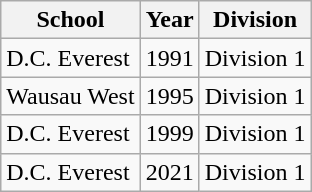<table class="wikitable">
<tr>
<th>School</th>
<th>Year</th>
<th>Division</th>
</tr>
<tr>
<td>D.C. Everest</td>
<td>1991</td>
<td>Division 1</td>
</tr>
<tr>
<td>Wausau West</td>
<td>1995</td>
<td>Division 1</td>
</tr>
<tr>
<td>D.C. Everest</td>
<td>1999</td>
<td>Division 1</td>
</tr>
<tr>
<td>D.C. Everest</td>
<td>2021</td>
<td>Division 1</td>
</tr>
</table>
